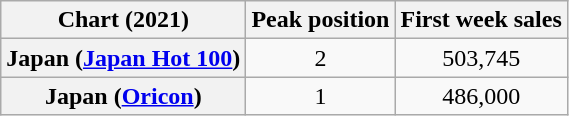<table class="wikitable plainrowheaders" style="text-align:center">
<tr>
<th scope="col">Chart (2021)</th>
<th scope="col">Peak position</th>
<th scope="col">First week sales</th>
</tr>
<tr>
<th scope="row">Japan (<a href='#'>Japan Hot 100</a>)</th>
<td>2</td>
<td>503,745</td>
</tr>
<tr>
<th scope="row">Japan (<a href='#'>Oricon</a>)</th>
<td>1</td>
<td>486,000</td>
</tr>
</table>
